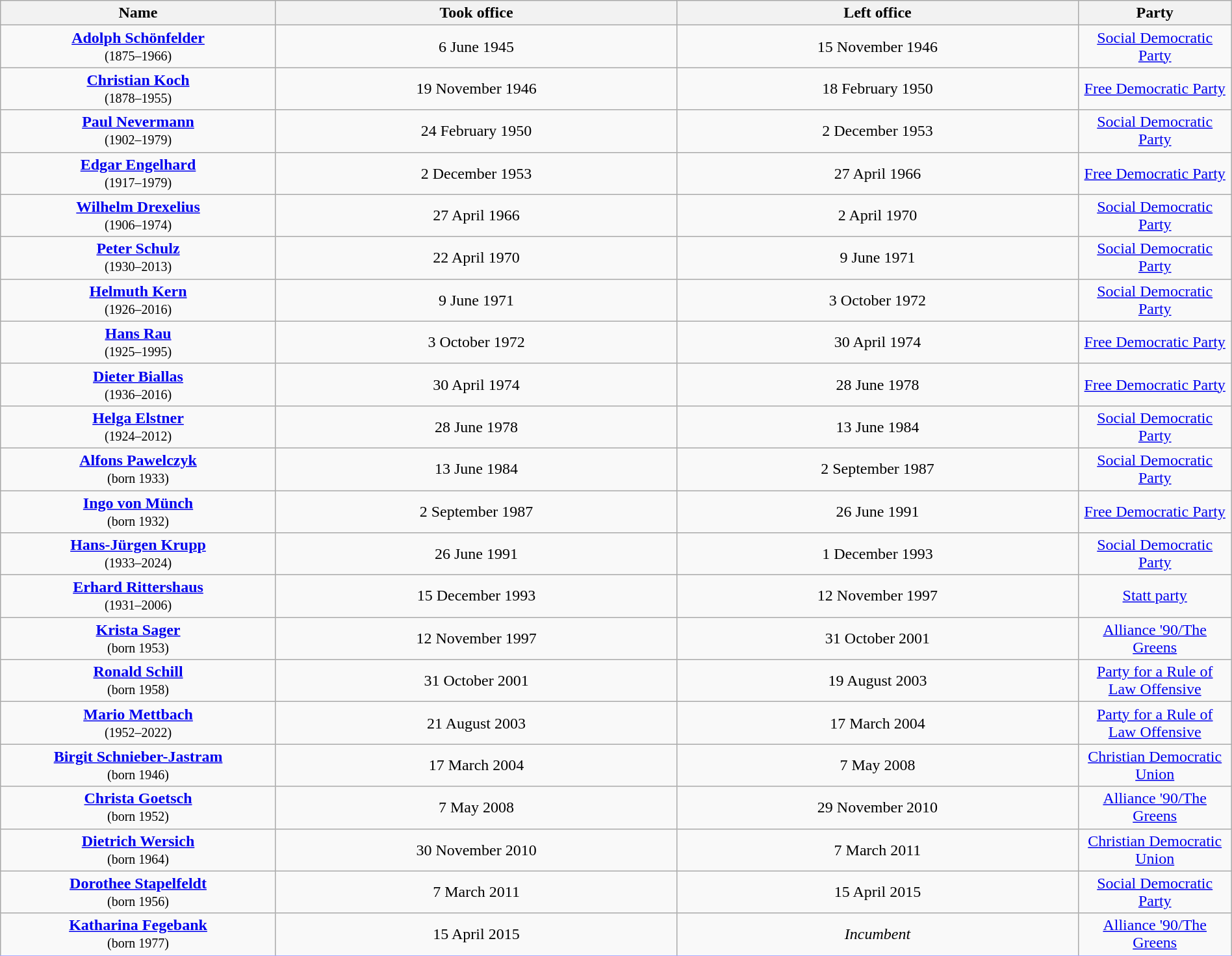<table class="wikitable" style="text-align:center; width:100%; border:1px #AAAAFF solid">
<tr>
<th width="275">Name</th>
<th>Took office</th>
<th>Left office</th>
<th width="150">Party</th>
</tr>
<tr>
<td><strong><a href='#'>Adolph Schönfelder</a></strong><br><small>(1875–1966)</small></td>
<td>6 June 1945</td>
<td>15 November 1946</td>
<td><a href='#'>Social Democratic Party</a></td>
</tr>
<tr>
<td><strong><a href='#'>Christian Koch</a></strong><br><small>(1878–1955)</small></td>
<td>19 November 1946</td>
<td>18 February 1950</td>
<td><a href='#'>Free Democratic Party</a></td>
</tr>
<tr>
<td><strong><a href='#'>Paul Nevermann</a></strong><br><small>(1902–1979)</small></td>
<td>24 February 1950</td>
<td>2 December 1953</td>
<td><a href='#'>Social Democratic Party</a></td>
</tr>
<tr>
<td><strong><a href='#'>Edgar Engelhard</a></strong><br><small>(1917–1979)</small></td>
<td>2 December 1953</td>
<td>27 April 1966</td>
<td><a href='#'>Free Democratic Party</a></td>
</tr>
<tr>
<td><strong><a href='#'>Wilhelm Drexelius</a></strong><br><small>(1906–1974)</small></td>
<td>27 April 1966</td>
<td>2 April 1970</td>
<td><a href='#'>Social Democratic Party</a></td>
</tr>
<tr>
<td><strong><a href='#'>Peter Schulz</a></strong><br><small>(1930–2013)</small></td>
<td>22 April 1970</td>
<td>9 June 1971</td>
<td><a href='#'>Social Democratic Party</a></td>
</tr>
<tr>
<td><strong><a href='#'>Helmuth Kern</a></strong><br><small>(1926–2016)</small></td>
<td>9 June 1971</td>
<td>3 October 1972</td>
<td><a href='#'>Social Democratic Party</a></td>
</tr>
<tr>
<td><strong><a href='#'>Hans Rau</a></strong><br><small>(1925–1995)</small></td>
<td>3 October 1972</td>
<td>30 April 1974</td>
<td><a href='#'>Free Democratic Party</a></td>
</tr>
<tr>
<td><strong><a href='#'>Dieter Biallas</a></strong><br><small>(1936–2016)</small></td>
<td>30 April 1974</td>
<td>28 June 1978</td>
<td><a href='#'>Free Democratic Party</a></td>
</tr>
<tr>
<td><strong><a href='#'>Helga Elstner</a></strong><br><small>(1924–2012)</small></td>
<td>28 June 1978</td>
<td>13 June 1984</td>
<td><a href='#'>Social Democratic Party</a></td>
</tr>
<tr>
<td><strong><a href='#'>Alfons Pawelczyk</a></strong><br><small>(born 1933)</small></td>
<td>13 June 1984</td>
<td>2 September 1987</td>
<td><a href='#'>Social Democratic Party</a></td>
</tr>
<tr>
<td><strong><a href='#'>Ingo von Münch</a></strong><br><small>(born 1932)</small></td>
<td>2 September 1987</td>
<td>26 June 1991</td>
<td><a href='#'>Free Democratic Party</a></td>
</tr>
<tr>
<td><strong><a href='#'>Hans-Jürgen Krupp</a></strong><br><small>(1933–2024)</small></td>
<td>26 June 1991</td>
<td>1 December 1993</td>
<td><a href='#'>Social Democratic Party</a></td>
</tr>
<tr>
<td><strong><a href='#'>Erhard Rittershaus</a></strong><br><small>(1931–2006)</small></td>
<td>15 December 1993</td>
<td>12 November 1997</td>
<td><a href='#'>Statt party</a></td>
</tr>
<tr>
<td><strong><a href='#'>Krista Sager</a></strong><br><small>(born 1953)</small></td>
<td>12 November 1997</td>
<td>31 October 2001</td>
<td><a href='#'>Alliance '90/The Greens</a></td>
</tr>
<tr>
<td><strong><a href='#'>Ronald Schill</a></strong><br><small>(born 1958)</small></td>
<td>31 October 2001</td>
<td>19 August 2003</td>
<td><a href='#'>Party for a Rule of Law Offensive</a></td>
</tr>
<tr>
<td><strong><a href='#'>Mario Mettbach</a></strong><br><small>(1952–2022)</small></td>
<td>21 August 2003</td>
<td>17 March 2004</td>
<td><a href='#'>Party for a Rule of Law Offensive</a></td>
</tr>
<tr>
<td><strong><a href='#'>Birgit Schnieber-Jastram</a></strong><br><small>(born 1946)</small></td>
<td>17 March 2004</td>
<td>7 May 2008</td>
<td><a href='#'>Christian Democratic Union</a></td>
</tr>
<tr>
<td><strong><a href='#'>Christa Goetsch</a></strong><br><small>(born 1952)</small></td>
<td>7 May 2008</td>
<td>29 November 2010</td>
<td><a href='#'>Alliance '90/The Greens</a></td>
</tr>
<tr>
<td><strong><a href='#'>Dietrich Wersich</a></strong><br><small>(born 1964)</small></td>
<td>30 November 2010</td>
<td>7 March 2011</td>
<td><a href='#'>Christian Democratic Union</a></td>
</tr>
<tr>
<td><strong><a href='#'>Dorothee Stapelfeldt</a></strong><br><small>(born 1956)</small></td>
<td>7 March 2011</td>
<td>15 April 2015</td>
<td><a href='#'>Social Democratic Party</a></td>
</tr>
<tr>
<td><strong><a href='#'>Katharina Fegebank</a></strong><br><small>(born 1977)</small></td>
<td>15 April 2015</td>
<td><em>Incumbent</em></td>
<td><a href='#'>Alliance '90/The Greens</a></td>
</tr>
<tr>
</tr>
</table>
